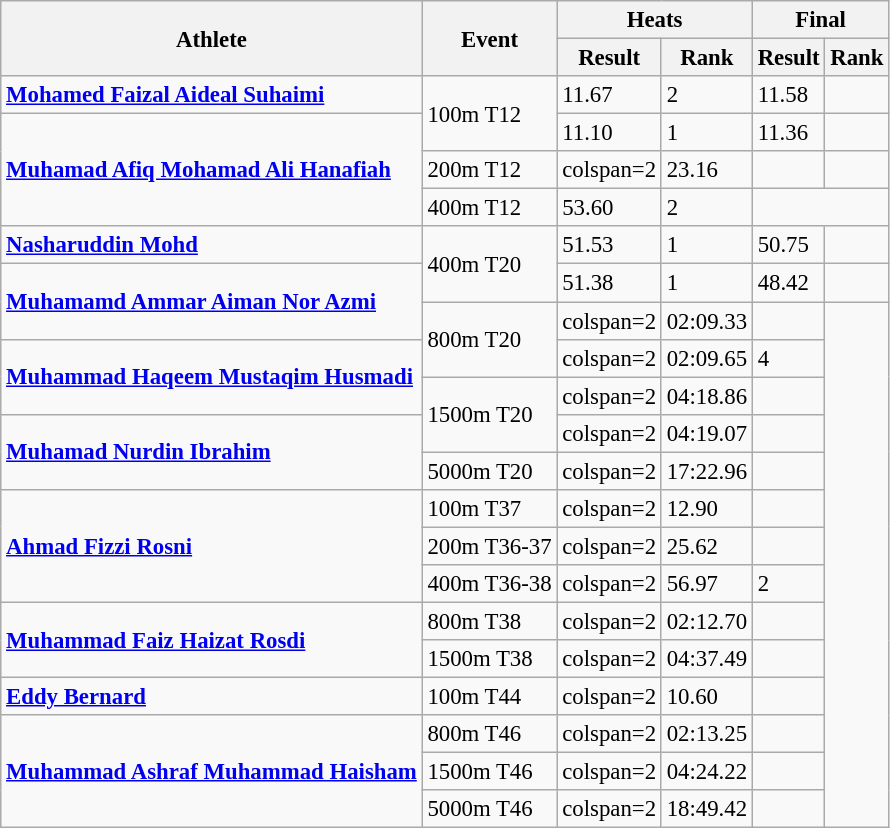<table class=wikitable style="font-size:95%" style="text-align:center">
<tr>
<th rowspan="2">Athlete</th>
<th rowspan="2">Event</th>
<th colspan="2">Heats</th>
<th colspan="2">Final</th>
</tr>
<tr>
<th>Result</th>
<th>Rank</th>
<th>Result</th>
<th>Rank</th>
</tr>
<tr>
<td align=left><strong><a href='#'>Mohamed Faizal Aideal Suhaimi</a></strong></td>
<td align=left rowspan=2>100m T12</td>
<td>11.67</td>
<td>2</td>
<td>11.58</td>
<td></td>
</tr>
<tr>
<td align=left rowspan=3><strong><a href='#'>Muhamad Afiq Mohamad Ali Hanafiah</a></strong></td>
<td>11.10</td>
<td>1</td>
<td>11.36</td>
<td></td>
</tr>
<tr>
<td align=left>200m T12</td>
<td>colspan=2 </td>
<td>23.16</td>
<td></td>
</tr>
<tr>
<td align=left>400m T12</td>
<td>53.60</td>
<td>2</td>
<td align="center" colspan=2></td>
</tr>
<tr>
<td align=left><strong><a href='#'>Nasharuddin Mohd</a></strong></td>
<td align=left rowspan=2>400m T20</td>
<td>51.53</td>
<td>1</td>
<td>50.75</td>
<td></td>
</tr>
<tr>
<td align=left rowspan=2><strong><a href='#'>Muhamamd Ammar Aiman Nor Azmi</a></strong></td>
<td>51.38</td>
<td>1</td>
<td>48.42</td>
<td></td>
</tr>
<tr>
<td align=left rowspan=2>800m T20</td>
<td>colspan=2 </td>
<td>02:09.33</td>
<td></td>
</tr>
<tr>
<td align=left rowspan=2><strong><a href='#'>Muhammad Haqeem Mustaqim Husmadi</a></strong></td>
<td>colspan=2 </td>
<td>02:09.65</td>
<td>4</td>
</tr>
<tr>
<td align=left rowspan=2>1500m T20</td>
<td>colspan=2 </td>
<td>04:18.86</td>
<td></td>
</tr>
<tr>
<td align=left rowspan=2><strong><a href='#'>Muhamad Nurdin Ibrahim</a></strong></td>
<td>colspan=2 </td>
<td>04:19.07</td>
<td></td>
</tr>
<tr>
<td align=left>5000m T20</td>
<td>colspan=2 </td>
<td>17:22.96</td>
<td></td>
</tr>
<tr>
<td align=left rowspan=3><strong><a href='#'>Ahmad Fizzi Rosni</a></strong></td>
<td align=left>100m T37</td>
<td>colspan=2 </td>
<td>12.90</td>
<td></td>
</tr>
<tr>
<td align=left>200m T36-37</td>
<td>colspan=2 </td>
<td>25.62</td>
<td></td>
</tr>
<tr>
<td align=left>400m T36-38</td>
<td>colspan=2 </td>
<td>56.97</td>
<td>2</td>
</tr>
<tr>
<td align=left rowspan=2><strong><a href='#'>Muhammad Faiz Haizat Rosdi</a></strong></td>
<td align=left>800m T38</td>
<td>colspan=2 </td>
<td>02:12.70</td>
<td></td>
</tr>
<tr>
<td align=left>1500m T38</td>
<td>colspan=2 </td>
<td>04:37.49</td>
<td></td>
</tr>
<tr>
<td align=left><strong><a href='#'>Eddy Bernard</a></strong></td>
<td align=left>100m T44</td>
<td>colspan=2 </td>
<td>10.60</td>
<td></td>
</tr>
<tr>
<td align=left rowspan=3><strong><a href='#'>Muhammad Ashraf Muhammad Haisham</a></strong></td>
<td align=left>800m T46</td>
<td>colspan=2 </td>
<td>02:13.25</td>
<td></td>
</tr>
<tr>
<td align=left>1500m T46</td>
<td>colspan=2 </td>
<td>04:24.22</td>
<td></td>
</tr>
<tr>
<td align=left>5000m T46</td>
<td>colspan=2 </td>
<td>18:49.42</td>
<td></td>
</tr>
</table>
